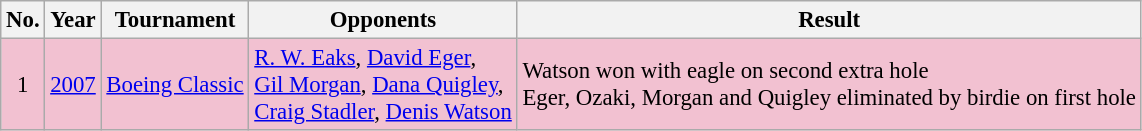<table class="wikitable" style="font-size:95%;">
<tr>
<th>No.</th>
<th>Year</th>
<th>Tournament</th>
<th>Opponents</th>
<th>Result</th>
</tr>
<tr style="background:#F2C1D1;">
<td align=center>1</td>
<td><a href='#'>2007</a></td>
<td><a href='#'>Boeing Classic</a></td>
<td> <a href='#'>R. W. Eaks</a>,  <a href='#'>David Eger</a>,<br> <a href='#'>Gil Morgan</a>,  <a href='#'>Dana Quigley</a>,<br> <a href='#'>Craig Stadler</a>,  <a href='#'>Denis Watson</a></td>
<td>Watson won with eagle on second extra hole<br>Eger, Ozaki, Morgan and Quigley eliminated by birdie on first hole</td>
</tr>
</table>
